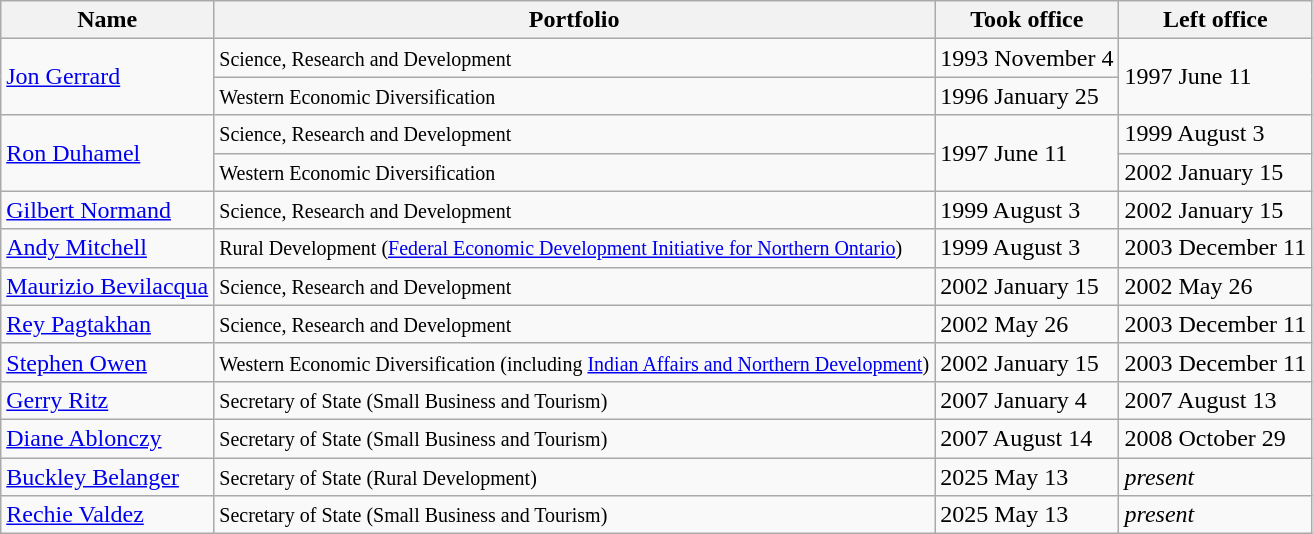<table class="wikitable">
<tr>
<th><strong>Name</strong></th>
<th>Portfolio<strong></strong></th>
<th><strong>Took office</strong></th>
<th><strong>Left office</strong></th>
</tr>
<tr>
<td rowspan="2"><a href='#'>Jon Gerrard</a></td>
<td><small>Science, Research and Development</small></td>
<td>1993 November 4</td>
<td rowspan="2">1997 June 11</td>
</tr>
<tr>
<td><small>Western Economic Diversification</small></td>
<td>1996 January 25</td>
</tr>
<tr>
<td rowspan="2"><a href='#'>Ron Duhamel</a></td>
<td><small>Science, Research and Development</small></td>
<td rowspan="2">1997 June 11</td>
<td>1999 August 3</td>
</tr>
<tr>
<td><small>Western Economic Diversification</small></td>
<td>2002 January 15</td>
</tr>
<tr>
<td><a href='#'>Gilbert Normand</a></td>
<td><small>Science, Research and Development</small></td>
<td>1999 August 3</td>
<td>2002 January 15</td>
</tr>
<tr>
<td><a href='#'>Andy Mitchell</a></td>
<td><small>Rural Development (<a href='#'>Federal Economic Development Initiative for Northern Ontario</a>)</small></td>
<td>1999 August 3</td>
<td>2003 December 11</td>
</tr>
<tr>
<td><a href='#'>Maurizio Bevilacqua</a></td>
<td><small>Science, Research and Development</small></td>
<td>2002 January 15</td>
<td>2002 May 26</td>
</tr>
<tr>
<td><a href='#'>Rey Pagtakhan</a></td>
<td><small>Science, Research and Development</small></td>
<td>2002 May 26</td>
<td>2003 December 11</td>
</tr>
<tr>
<td><a href='#'>Stephen Owen</a></td>
<td><small>Western Economic Diversification (including <a href='#'>Indian Affairs and Northern Development</a>)</small></td>
<td>2002 January 15</td>
<td>2003 December 11</td>
</tr>
<tr>
<td><a href='#'>Gerry Ritz</a></td>
<td><small>Secretary of State (Small Business and Tourism)</small></td>
<td>2007 January 4</td>
<td>2007 August 13</td>
</tr>
<tr>
<td><a href='#'>Diane Ablonczy</a></td>
<td><small>Secretary of State (Small Business and Tourism)</small></td>
<td>2007 August 14</td>
<td>2008 October 29</td>
</tr>
<tr>
<td><a href='#'>Buckley Belanger</a></td>
<td><small>Secretary of State (Rural Development)</small></td>
<td>2025 May 13</td>
<td><em>present</em></td>
</tr>
<tr>
<td><a href='#'>Rechie Valdez</a></td>
<td><small>Secretary of State (Small Business and Tourism)</small></td>
<td>2025 May 13</td>
<td><em>present</em></td>
</tr>
</table>
